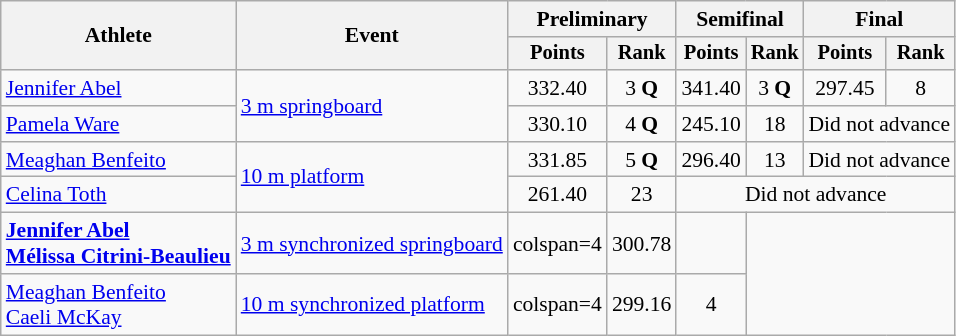<table class=wikitable style=font-size:90%;text-align:center>
<tr>
<th rowspan=2>Athlete</th>
<th rowspan=2>Event</th>
<th colspan=2>Preliminary</th>
<th colspan=2>Semifinal</th>
<th colspan=2>Final</th>
</tr>
<tr style=font-size:95%>
<th>Points</th>
<th>Rank</th>
<th>Points</th>
<th>Rank</th>
<th>Points</th>
<th>Rank</th>
</tr>
<tr>
<td align=left><a href='#'>Jennifer Abel</a></td>
<td align=left rowspan=2><a href='#'>3 m springboard</a></td>
<td>332.40</td>
<td>3 <strong>Q</strong></td>
<td>341.40</td>
<td>3 <strong>Q</strong></td>
<td>297.45</td>
<td>8</td>
</tr>
<tr>
<td align=left><a href='#'>Pamela Ware</a></td>
<td>330.10</td>
<td>4 <strong>Q</strong></td>
<td>245.10</td>
<td>18</td>
<td colspan=2>Did not advance</td>
</tr>
<tr>
<td align=left><a href='#'>Meaghan Benfeito</a></td>
<td align=left rowspan=2><a href='#'>10 m platform</a></td>
<td>331.85</td>
<td>5 <strong>Q</strong></td>
<td>296.40</td>
<td>13</td>
<td colspan=2>Did not advance</td>
</tr>
<tr>
<td align=left><a href='#'>Celina Toth</a></td>
<td>261.40</td>
<td>23</td>
<td colspan=4>Did not advance</td>
</tr>
<tr>
<td align=left><strong><a href='#'>Jennifer Abel</a><br><a href='#'>Mélissa Citrini-Beaulieu</a></strong></td>
<td align=left><a href='#'>3 m synchronized springboard</a></td>
<td>colspan=4 </td>
<td>300.78</td>
<td></td>
</tr>
<tr>
<td align=left><a href='#'>Meaghan Benfeito</a><br><a href='#'>Caeli McKay</a></td>
<td align=left><a href='#'>10 m synchronized platform</a></td>
<td>colspan=4 </td>
<td>299.16</td>
<td>4</td>
</tr>
</table>
